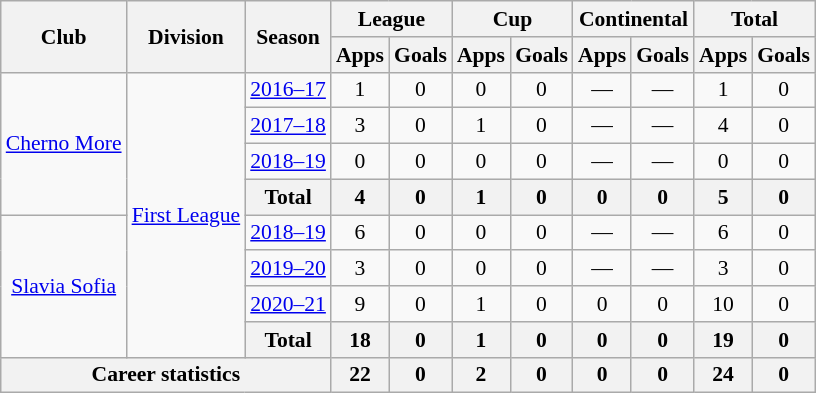<table class="wikitable" style="font-size:90%; text-align: center">
<tr>
<th rowspan=2>Club</th>
<th rowspan=2>Division</th>
<th rowspan=2>Season</th>
<th colspan=2>League</th>
<th colspan=2>Cup</th>
<th colspan=2>Continental</th>
<th colspan=2>Total</th>
</tr>
<tr>
<th>Apps</th>
<th>Goals</th>
<th>Apps</th>
<th>Goals</th>
<th>Apps</th>
<th>Goals</th>
<th>Apps</th>
<th>Goals</th>
</tr>
<tr>
<td rowspan=4><a href='#'>Cherno More</a></td>
<td rowspan=8><a href='#'>First League</a></td>
<td><a href='#'>2016–17</a></td>
<td>1</td>
<td>0</td>
<td>0</td>
<td>0</td>
<td>—</td>
<td>—</td>
<td>1</td>
<td>0</td>
</tr>
<tr>
<td><a href='#'>2017–18</a></td>
<td>3</td>
<td>0</td>
<td>1</td>
<td>0</td>
<td>—</td>
<td>—</td>
<td>4</td>
<td>0</td>
</tr>
<tr>
<td><a href='#'>2018–19</a></td>
<td>0</td>
<td>0</td>
<td>0</td>
<td>0</td>
<td>—</td>
<td>—</td>
<td>0</td>
<td>0</td>
</tr>
<tr>
<th>Total</th>
<th>4</th>
<th>0</th>
<th>1</th>
<th>0</th>
<th>0</th>
<th>0</th>
<th>5</th>
<th>0</th>
</tr>
<tr>
<td rowspan=4><a href='#'>Slavia Sofia</a></td>
<td><a href='#'>2018–19</a></td>
<td>6</td>
<td>0</td>
<td>0</td>
<td>0</td>
<td>—</td>
<td>—</td>
<td>6</td>
<td>0</td>
</tr>
<tr>
<td><a href='#'>2019–20</a></td>
<td>3</td>
<td>0</td>
<td>0</td>
<td>0</td>
<td>—</td>
<td>—</td>
<td>3</td>
<td>0</td>
</tr>
<tr>
<td><a href='#'>2020–21</a></td>
<td>9</td>
<td>0</td>
<td>1</td>
<td>0</td>
<td>0</td>
<td>0</td>
<td>10</td>
<td>0</td>
</tr>
<tr>
<th>Total</th>
<th>18</th>
<th>0</th>
<th>1</th>
<th>0</th>
<th>0</th>
<th>0</th>
<th>19</th>
<th>0</th>
</tr>
<tr>
<th colspan="3">Career statistics</th>
<th>22</th>
<th>0</th>
<th>2</th>
<th>0</th>
<th>0</th>
<th>0</th>
<th>24</th>
<th>0</th>
</tr>
</table>
